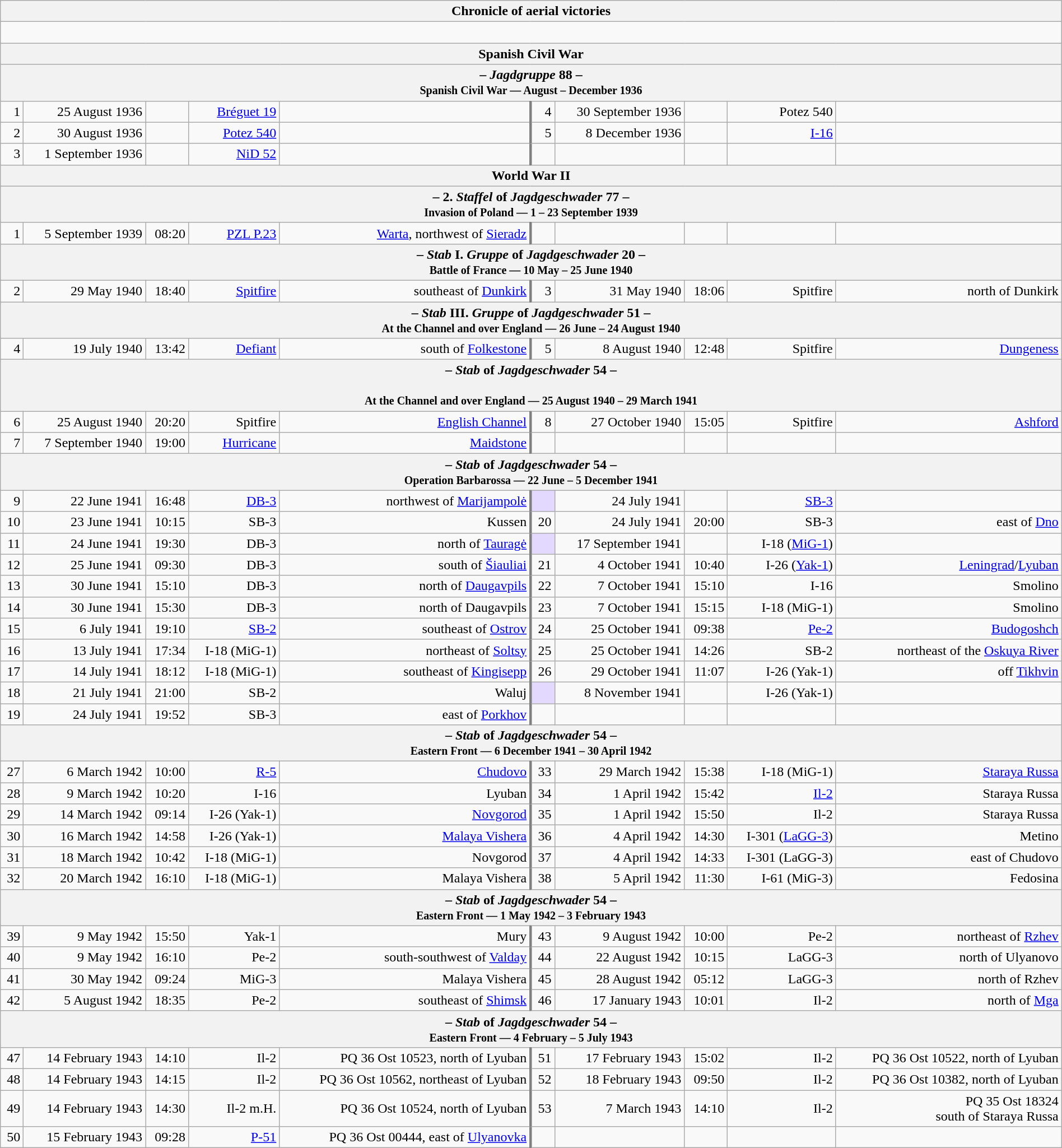<table class="wikitable plainrowheaders collapsible" style="margin-left: auto; margin-right: auto; border: none; text-align:right; width: 100%;">
<tr>
<th colspan="10">Chronicle of aerial victories</th>
</tr>
<tr>
<td colspan="10" style="text-align: left;"><br></td>
</tr>
<tr>
<th colspan="10">Spanish Civil War</th>
</tr>
<tr>
<th colspan="10">– <em>Jagdgruppe</em> 88 –<br><small>Spanish Civil War — August – December 1936</small></th>
</tr>
<tr>
<td>1</td>
<td>25 August 1936</td>
<td></td>
<td><a href='#'>Bréguet 19</a></td>
<td></td>
<td style="border-left: 3px solid grey;">4</td>
<td>30 September 1936</td>
<td></td>
<td>Potez 540</td>
<td></td>
</tr>
<tr>
<td>2</td>
<td>30 August 1936</td>
<td></td>
<td><a href='#'>Potez 540</a></td>
<td></td>
<td style="border-left: 3px solid grey;">5</td>
<td>8 December 1936</td>
<td></td>
<td><a href='#'>I-16</a></td>
<td></td>
</tr>
<tr>
<td>3</td>
<td>1 September 1936</td>
<td></td>
<td><a href='#'>NiD 52</a></td>
<td></td>
<td style="border-left: 3px solid grey;"></td>
<td></td>
<td></td>
<td></td>
<td></td>
</tr>
<tr>
<th colspan="10">World War II</th>
</tr>
<tr>
<th colspan="10">– 2. <em>Staffel</em> of <em>Jagdgeschwader</em> 77 –<br><small>Invasion of Poland — 1 – 23 September 1939</small></th>
</tr>
<tr>
<td>1</td>
<td>5 September 1939</td>
<td>08:20</td>
<td><a href='#'>PZL P.23</a></td>
<td><a href='#'>Warta</a>,  northwest of <a href='#'>Sieradz</a></td>
<td style="border-left: 3px solid grey;"></td>
<td></td>
<td></td>
<td></td>
<td></td>
</tr>
<tr>
<th colspan="10">– <em>Stab</em> I. <em>Gruppe</em> of <em>Jagdgeschwader</em> 20 –<br><small>Battle of France — 10 May – 25 June 1940</small></th>
</tr>
<tr>
<td>2</td>
<td>29 May 1940</td>
<td>18:40</td>
<td><a href='#'>Spitfire</a></td>
<td>southeast of <a href='#'>Dunkirk</a></td>
<td style="border-left: 3px solid grey;">3</td>
<td>31 May 1940</td>
<td>18:06</td>
<td>Spitfire</td>
<td>north of Dunkirk</td>
</tr>
<tr>
<th colspan="10">– <em>Stab</em> III. <em>Gruppe</em> of <em>Jagdgeschwader</em> 51 –<br><small>At the Channel and over England — 26 June – 24 August 1940</small></th>
</tr>
<tr>
<td>4</td>
<td>19 July 1940</td>
<td>13:42</td>
<td><a href='#'>Defiant</a></td>
<td>south of <a href='#'>Folkestone</a></td>
<td style="border-left: 3px solid grey;">5</td>
<td>8 August 1940</td>
<td>12:48</td>
<td>Spitfire</td>
<td><a href='#'>Dungeness</a></td>
</tr>
<tr>
<th colspan="10">– <em>Stab</em> of <em>Jagdgeschwader</em> 54 –<br><br><small>At the Channel and over England — 25 August 1940 – 29 March 1941</small></th>
</tr>
<tr>
<td>6</td>
<td>25 August 1940</td>
<td>20:20</td>
<td>Spitfire</td>
<td><a href='#'>English Channel</a></td>
<td style="border-left: 3px solid grey;">8</td>
<td>27 October 1940</td>
<td>15:05</td>
<td>Spitfire</td>
<td><a href='#'>Ashford</a></td>
</tr>
<tr>
<td>7</td>
<td>7 September 1940</td>
<td>19:00</td>
<td><a href='#'>Hurricane</a></td>
<td><a href='#'>Maidstone</a></td>
<td style="border-left: 3px solid grey;"></td>
<td></td>
<td></td>
<td></td>
<td></td>
</tr>
<tr>
<th colspan="10">– <em>Stab</em> of <em>Jagdgeschwader</em> 54 –<br><small>Operation Barbarossa — 22 June – 5 December 1941</small></th>
</tr>
<tr>
<td>9</td>
<td>22 June 1941</td>
<td>16:48</td>
<td><a href='#'>DB-3</a></td>
<td>northwest of <a href='#'>Marijampolė</a></td>
<td style="border-left: 3px solid grey; background:#e3d9ff;"></td>
<td>24 July 1941</td>
<td></td>
<td><a href='#'>SB-3</a></td>
<td></td>
</tr>
<tr>
<td>10</td>
<td>23 June 1941</td>
<td>10:15</td>
<td>SB-3</td>
<td>Kussen</td>
<td style="border-left: 3px solid grey;">20</td>
<td>24 July 1941</td>
<td>20:00</td>
<td>SB-3</td>
<td>east of <a href='#'>Dno</a></td>
</tr>
<tr>
<td>11</td>
<td>24 June 1941</td>
<td>19:30</td>
<td>DB-3</td>
<td>north of <a href='#'>Tauragė</a></td>
<td style="border-left: 3px solid grey; background:#e3d9ff;"></td>
<td>17 September 1941</td>
<td></td>
<td>I-18 (<a href='#'>MiG-1</a>)</td>
<td></td>
</tr>
<tr>
<td>12</td>
<td>25 June 1941</td>
<td>09:30</td>
<td>DB-3</td>
<td>south of <a href='#'>Šiauliai</a></td>
<td style="border-left: 3px solid grey;">21</td>
<td>4 October 1941</td>
<td>10:40</td>
<td>I-26 (<a href='#'>Yak-1</a>)</td>
<td><a href='#'>Leningrad</a>/<a href='#'>Lyuban</a></td>
</tr>
<tr>
<td>13</td>
<td>30 June 1941</td>
<td>15:10</td>
<td>DB-3</td>
<td>north of <a href='#'>Daugavpils</a></td>
<td style="border-left: 3px solid grey;">22</td>
<td>7 October 1941</td>
<td>15:10</td>
<td>I-16</td>
<td>Smolino</td>
</tr>
<tr>
<td>14</td>
<td>30 June 1941</td>
<td>15:30</td>
<td>DB-3</td>
<td>north of Daugavpils</td>
<td style="border-left: 3px solid grey;">23</td>
<td>7 October 1941</td>
<td>15:15</td>
<td>I-18 (MiG-1)</td>
<td>Smolino</td>
</tr>
<tr>
<td>15</td>
<td>6 July 1941</td>
<td>19:10</td>
<td><a href='#'>SB-2</a></td>
<td>southeast of <a href='#'>Ostrov</a></td>
<td style="border-left: 3px solid grey;">24</td>
<td>25 October 1941</td>
<td>09:38</td>
<td><a href='#'>Pe-2</a></td>
<td><a href='#'>Budogoshch</a></td>
</tr>
<tr>
<td>16</td>
<td>13 July 1941</td>
<td>17:34</td>
<td>I-18 (MiG-1)</td>
<td>northeast of <a href='#'>Soltsy</a></td>
<td style="border-left: 3px solid grey;">25</td>
<td>25 October 1941</td>
<td>14:26</td>
<td>SB-2</td>
<td>northeast of the <a href='#'>Oskuya River</a></td>
</tr>
<tr>
<td>17</td>
<td>14 July 1941</td>
<td>18:12</td>
<td>I-18 (MiG-1)</td>
<td>southeast of <a href='#'>Kingisepp</a></td>
<td style="border-left: 3px solid grey;">26</td>
<td>29 October 1941</td>
<td>11:07</td>
<td>I-26 (Yak-1)</td>
<td>off <a href='#'>Tikhvin</a></td>
</tr>
<tr>
<td>18</td>
<td>21 July 1941</td>
<td>21:00</td>
<td>SB-2</td>
<td>Waluj</td>
<td style="border-left: 3px solid grey; background:#e3d9ff;"></td>
<td>8 November 1941</td>
<td></td>
<td>I-26 (Yak-1)</td>
<td></td>
</tr>
<tr>
<td>19</td>
<td>24 July 1941</td>
<td>19:52</td>
<td>SB-3</td>
<td>east of <a href='#'>Porkhov</a></td>
<td style="border-left: 3px solid grey;"></td>
<td></td>
<td></td>
<td></td>
<td></td>
</tr>
<tr>
<th colspan="10">– <em>Stab</em> of <em>Jagdgeschwader</em> 54 –<br><small>Eastern Front — 6 December 1941 – 30 April 1942</small></th>
</tr>
<tr>
<td>27</td>
<td>6 March 1942</td>
<td>10:00</td>
<td><a href='#'>R-5</a></td>
<td><a href='#'>Chudovo</a></td>
<td style="border-left: 3px solid grey;">33</td>
<td>29 March 1942</td>
<td>15:38</td>
<td>I-18 (MiG-1)</td>
<td><a href='#'>Staraya Russa</a></td>
</tr>
<tr>
<td>28</td>
<td>9 March 1942</td>
<td>10:20</td>
<td>I-16</td>
<td>Lyuban</td>
<td style="border-left: 3px solid grey;">34</td>
<td>1 April 1942</td>
<td>15:42</td>
<td><a href='#'>Il-2</a></td>
<td>Staraya Russa</td>
</tr>
<tr>
<td>29</td>
<td>14 March 1942</td>
<td>09:14</td>
<td>I-26 (Yak-1)</td>
<td><a href='#'>Novgorod</a></td>
<td style="border-left: 3px solid grey;">35</td>
<td>1 April 1942</td>
<td>15:50</td>
<td>Il-2</td>
<td>Staraya Russa</td>
</tr>
<tr>
<td>30</td>
<td>16 March 1942</td>
<td>14:58</td>
<td>I-26 (Yak-1)</td>
<td><a href='#'>Malaya Vishera</a></td>
<td style="border-left: 3px solid grey;">36</td>
<td>4 April 1942</td>
<td>14:30</td>
<td>I-301 (<a href='#'>LaGG-3</a>)</td>
<td>Metino</td>
</tr>
<tr>
<td>31</td>
<td>18 March 1942</td>
<td>10:42</td>
<td>I-18 (MiG-1)</td>
<td>Novgorod</td>
<td style="border-left: 3px solid grey;">37</td>
<td>4 April 1942</td>
<td>14:33</td>
<td>I-301 (LaGG-3)</td>
<td>east of Chudovo</td>
</tr>
<tr>
<td>32</td>
<td>20 March 1942</td>
<td>16:10</td>
<td>I-18 (MiG-1)</td>
<td>Malaya Vishera</td>
<td style="border-left: 3px solid grey;">38</td>
<td>5 April 1942</td>
<td>11:30</td>
<td>I-61 (MiG-3)</td>
<td>Fedosina</td>
</tr>
<tr>
<th colspan="10">– <em>Stab</em> of <em>Jagdgeschwader</em> 54 –<br><small>Eastern Front — 1 May 1942 – 3 February 1943</small></th>
</tr>
<tr>
<td>39</td>
<td>9 May 1942</td>
<td>15:50</td>
<td>Yak-1</td>
<td>Mury</td>
<td style="border-left: 3px solid grey;">43</td>
<td>9 August 1942</td>
<td>10:00</td>
<td>Pe-2</td>
<td> northeast of <a href='#'>Rzhev</a></td>
</tr>
<tr>
<td>40</td>
<td>9 May 1942</td>
<td>16:10</td>
<td>Pe-2</td>
<td> south-southwest of <a href='#'>Valday</a></td>
<td style="border-left: 3px solid grey;">44</td>
<td>22 August 1942</td>
<td>10:15</td>
<td>LaGG-3</td>
<td> north of Ulyanovo</td>
</tr>
<tr>
<td>41</td>
<td>30 May 1942</td>
<td>09:24</td>
<td>MiG-3</td>
<td>Malaya Vishera</td>
<td style="border-left: 3px solid grey;">45</td>
<td>28 August 1942</td>
<td>05:12</td>
<td>LaGG-3</td>
<td>north of Rzhev</td>
</tr>
<tr>
<td>42</td>
<td>5 August 1942</td>
<td>18:35</td>
<td>Pe-2</td>
<td> southeast of <a href='#'>Shimsk</a></td>
<td style="border-left: 3px solid grey;">46</td>
<td>17 January 1943</td>
<td>10:01</td>
<td>Il-2</td>
<td> north of <a href='#'>Mga</a></td>
</tr>
<tr>
<th colspan="10">– <em>Stab</em> of <em>Jagdgeschwader</em> 54 –<br><small>Eastern Front — 4 February – 5 July 1943</small></th>
</tr>
<tr>
<td>47</td>
<td>14 February 1943</td>
<td>14:10</td>
<td>Il-2</td>
<td>PQ 36 Ost 10523,  north of Lyuban</td>
<td style="border-left: 3px solid grey;">51</td>
<td>17 February 1943</td>
<td>15:02</td>
<td>Il-2</td>
<td>PQ 36 Ost 10522,  north of Lyuban</td>
</tr>
<tr>
<td>48</td>
<td>14 February 1943</td>
<td>14:15</td>
<td>Il-2</td>
<td>PQ 36 Ost 10562,  northeast of Lyuban</td>
<td style="border-left: 3px solid grey;">52</td>
<td>18 February 1943</td>
<td>09:50</td>
<td>Il-2</td>
<td>PQ 36 Ost 10382,  north of Lyuban</td>
</tr>
<tr>
<td>49</td>
<td>14 February 1943</td>
<td>14:30</td>
<td>Il-2 m.H.</td>
<td>PQ 36 Ost 10524,  north of Lyuban</td>
<td style="border-left: 3px solid grey;">53</td>
<td>7 March 1943</td>
<td>14:10</td>
<td>Il-2</td>
<td>PQ 35 Ost 18324<br> south of Staraya Russa</td>
</tr>
<tr>
<td>50</td>
<td>15 February 1943</td>
<td>09:28</td>
<td><a href='#'>P-51</a></td>
<td>PQ 36 Ost 00444,  east of <a href='#'>Ulyanovka</a></td>
<td style="border-left: 3px solid grey;"></td>
<td></td>
<td></td>
<td></td>
<td></td>
</tr>
</table>
